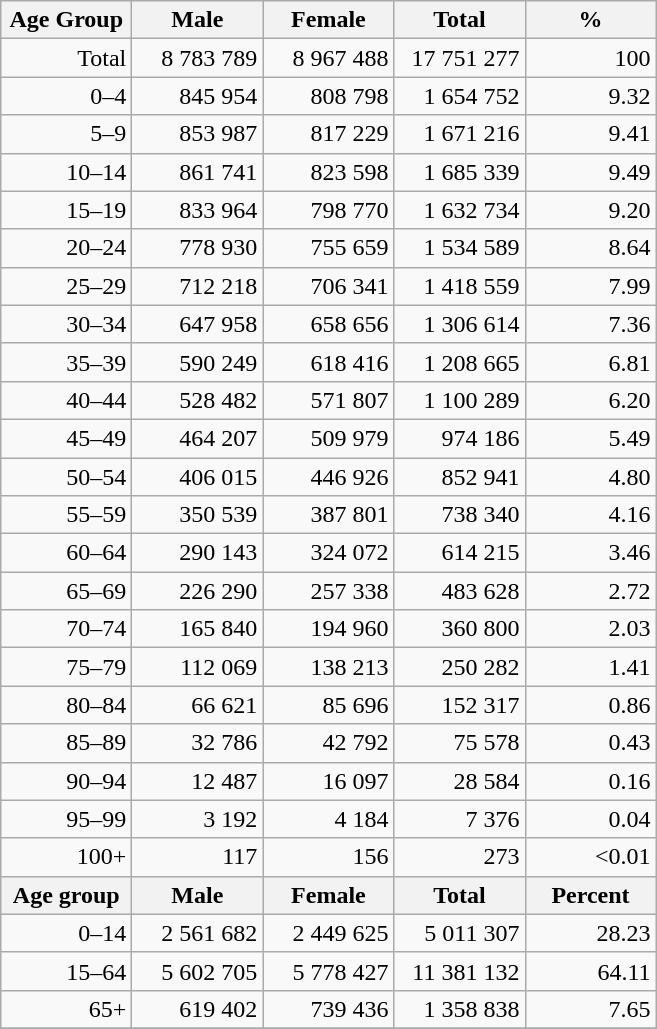<table class="wikitable">
<tr>
<th width="80pt">Age Group</th>
<th width="80pt">Male</th>
<th width="80pt">Female</th>
<th width="80pt">Total</th>
<th width="80pt">%</th>
</tr>
<tr>
<td align="right">Total</td>
<td align="right">8 783 789</td>
<td align="right">8 967 488</td>
<td align="right">17 751 277</td>
<td align="right">100</td>
</tr>
<tr>
<td align="right">0–4</td>
<td align="right">845 954</td>
<td align="right">808 798</td>
<td align="right">1 654 752</td>
<td align="right">9.32</td>
</tr>
<tr>
<td align="right">5–9</td>
<td align="right">853 987</td>
<td align="right">817 229</td>
<td align="right">1 671 216</td>
<td align="right">9.41</td>
</tr>
<tr>
<td align="right">10–14</td>
<td align="right">861 741</td>
<td align="right">823 598</td>
<td align="right">1 685 339</td>
<td align="right">9.49</td>
</tr>
<tr>
<td align="right">15–19</td>
<td align="right">833 964</td>
<td align="right">798 770</td>
<td align="right">1 632 734</td>
<td align="right">9.20</td>
</tr>
<tr>
<td align="right">20–24</td>
<td align="right">778 930</td>
<td align="right">755 659</td>
<td align="right">1 534 589</td>
<td align="right">8.64</td>
</tr>
<tr>
<td align="right">25–29</td>
<td align="right">712 218</td>
<td align="right">706 341</td>
<td align="right">1 418 559</td>
<td align="right">7.99</td>
</tr>
<tr>
<td align="right">30–34</td>
<td align="right">647 958</td>
<td align="right">658 656</td>
<td align="right">1 306 614</td>
<td align="right">7.36</td>
</tr>
<tr>
<td align="right">35–39</td>
<td align="right">590 249</td>
<td align="right">618 416</td>
<td align="right">1 208 665</td>
<td align="right">6.81</td>
</tr>
<tr>
<td align="right">40–44</td>
<td align="right">528 482</td>
<td align="right">571 807</td>
<td align="right">1 100 289</td>
<td align="right">6.20</td>
</tr>
<tr>
<td align="right">45–49</td>
<td align="right">464 207</td>
<td align="right">509 979</td>
<td align="right">974 186</td>
<td align="right">5.49</td>
</tr>
<tr>
<td align="right">50–54</td>
<td align="right">406 015</td>
<td align="right">446 926</td>
<td align="right">852 941</td>
<td align="right">4.80</td>
</tr>
<tr>
<td align="right">55–59</td>
<td align="right">350 539</td>
<td align="right">387 801</td>
<td align="right">738 340</td>
<td align="right">4.16</td>
</tr>
<tr>
<td align="right">60–64</td>
<td align="right">290 143</td>
<td align="right">324 072</td>
<td align="right">614 215</td>
<td align="right">3.46</td>
</tr>
<tr>
<td align="right">65–69</td>
<td align="right">226 290</td>
<td align="right">257 338</td>
<td align="right">483 628</td>
<td align="right">2.72</td>
</tr>
<tr>
<td align="right">70–74</td>
<td align="right">165 840</td>
<td align="right">194 960</td>
<td align="right">360 800</td>
<td align="right">2.03</td>
</tr>
<tr>
<td align="right">75–79</td>
<td align="right">112 069</td>
<td align="right">138 213</td>
<td align="right">250 282</td>
<td align="right">1.41</td>
</tr>
<tr>
<td align="right">80–84</td>
<td align="right">66 621</td>
<td align="right">85 696</td>
<td align="right">152 317</td>
<td align="right">0.86</td>
</tr>
<tr>
<td align="right">85–89</td>
<td align="right">32 786</td>
<td align="right">42 792</td>
<td align="right">75 578</td>
<td align="right">0.43</td>
</tr>
<tr>
<td align="right">90–94</td>
<td align="right">12 487</td>
<td align="right">16 097</td>
<td align="right">28 584</td>
<td align="right">0.16</td>
</tr>
<tr>
<td align="right">95–99</td>
<td align="right">3 192</td>
<td align="right">4 184</td>
<td align="right">7 376</td>
<td align="right">0.04</td>
</tr>
<tr>
<td align="right">100+</td>
<td align="right">117</td>
<td align="right">156</td>
<td align="right">273</td>
<td align="right"><0.01</td>
</tr>
<tr>
<th width="50">Age group</th>
<th width="80pt">Male</th>
<th width="80">Female</th>
<th width="80">Total</th>
<th width="50">Percent</th>
</tr>
<tr>
<td align="right">0–14</td>
<td align="right">2 561 682</td>
<td align="right">2 449 625</td>
<td align="right">5 011 307</td>
<td align="right">28.23</td>
</tr>
<tr>
<td align="right">15–64</td>
<td align="right">5 602 705</td>
<td align="right">5 778 427</td>
<td align="right">11 381 132</td>
<td align="right">64.11</td>
</tr>
<tr>
<td align="right">65+</td>
<td align="right">619 402</td>
<td align="right">739 436</td>
<td align="right">1 358 838</td>
<td align="right">7.65</td>
</tr>
<tr>
</tr>
</table>
